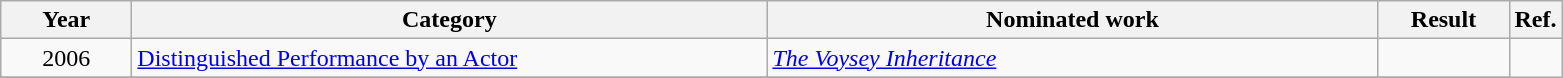<table class=wikitable>
<tr>
<th scope="col" style="width:5em;">Year</th>
<th scope="col" style="width:26em;">Category</th>
<th scope="col" style="width:25em;">Nominated work</th>
<th scope="col" style="width:5em;">Result</th>
<th>Ref.</th>
</tr>
<tr>
<td style="text-align:center;">2006</td>
<td><a href='#'>Distinguished Performance by an Actor</a></td>
<td><em><a href='#'>The Voysey Inheritance</a></em></td>
<td></td>
</tr>
<tr>
</tr>
</table>
